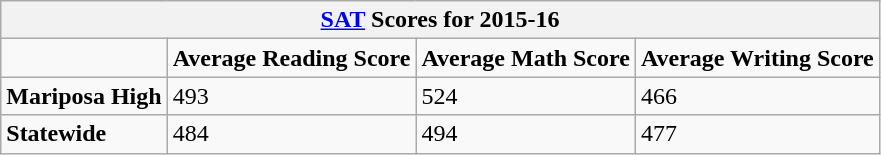<table class="wikitable">
<tr>
<th colspan="4"><strong><a href='#'>SAT</a> Scores for 2015-16</strong></th>
</tr>
<tr>
<td></td>
<td><strong>Average Reading Score</strong></td>
<td><strong>Average Math Score</strong></td>
<td><strong>Average Writing Score</strong></td>
</tr>
<tr>
<td><strong>Mariposa High</strong></td>
<td>493</td>
<td>524</td>
<td>466</td>
</tr>
<tr>
<td><strong>Statewide</strong></td>
<td>484</td>
<td>494</td>
<td>477</td>
</tr>
</table>
